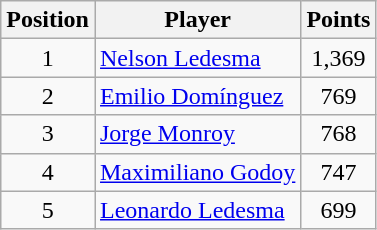<table class=wikitable>
<tr>
<th>Position</th>
<th>Player</th>
<th>Points</th>
</tr>
<tr>
<td align=center>1</td>
<td> <a href='#'>Nelson Ledesma</a></td>
<td align=center>1,369</td>
</tr>
<tr>
<td align=center>2</td>
<td> <a href='#'>Emilio Domínguez</a></td>
<td align=center>769</td>
</tr>
<tr>
<td align=center>3</td>
<td> <a href='#'>Jorge Monroy</a></td>
<td align=center>768</td>
</tr>
<tr>
<td align=center>4</td>
<td> <a href='#'>Maximiliano Godoy</a></td>
<td align=center>747</td>
</tr>
<tr>
<td align=center>5</td>
<td> <a href='#'>Leonardo Ledesma</a></td>
<td align=center>699</td>
</tr>
</table>
